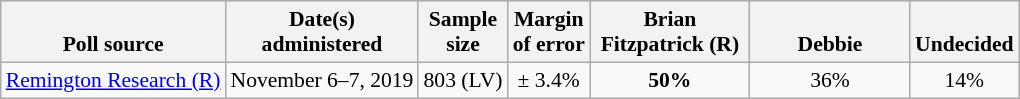<table class="wikitable" style="font-size:90%;text-align:center;">
<tr valign=bottom>
<th>Poll source</th>
<th>Date(s)<br>administered</th>
<th>Sample<br>size</th>
<th>Margin<br>of error</th>
<th style="width:100px;">Brian<br>Fitzpatrick (R)</th>
<th style="width:100px;">Debbie<br></th>
<th>Undecided</th>
</tr>
<tr>
<td style="text-align:left;"><a href='#'>Remington Research (R)</a></td>
<td>November 6–7, 2019</td>
<td>803 (LV)</td>
<td>± 3.4%</td>
<td><strong>50%</strong></td>
<td>36%</td>
<td>14%</td>
</tr>
</table>
